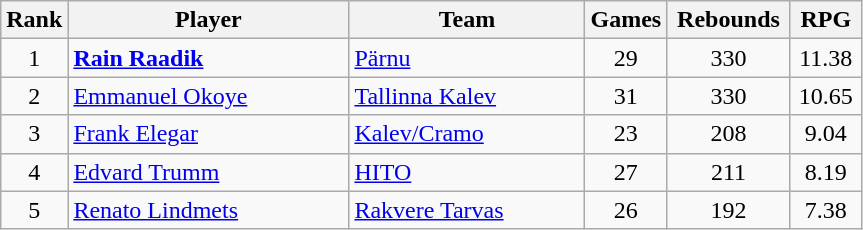<table class="wikitable sortable" style="text-align: center">
<tr>
<th>Rank</th>
<th width=180>Player</th>
<th width=150>Team</th>
<th>Games</th>
<th width=75>Rebounds</th>
<th width=40>RPG</th>
</tr>
<tr>
<td>1</td>
<td align="left"> <strong><a href='#'>Rain Raadik</a></strong></td>
<td align="left"><a href='#'>Pärnu</a></td>
<td>29</td>
<td>330</td>
<td>11.38</td>
</tr>
<tr>
<td>2</td>
<td align="left"> <a href='#'>Emmanuel Okoye</a></td>
<td align="left"><a href='#'>Tallinna Kalev</a></td>
<td>31</td>
<td>330</td>
<td>10.65</td>
</tr>
<tr>
<td>3</td>
<td align="left"> <a href='#'>Frank Elegar</a></td>
<td align="left"><a href='#'>Kalev/Cramo</a></td>
<td>23</td>
<td>208</td>
<td>9.04</td>
</tr>
<tr>
<td>4</td>
<td align="left"> <a href='#'>Edvard Trumm</a></td>
<td align="left"><a href='#'>HITO</a></td>
<td>27</td>
<td>211</td>
<td>8.19</td>
</tr>
<tr>
<td>5</td>
<td align="left"> <a href='#'>Renato Lindmets</a></td>
<td align="left"><a href='#'>Rakvere Tarvas</a></td>
<td>26</td>
<td>192</td>
<td>7.38</td>
</tr>
</table>
